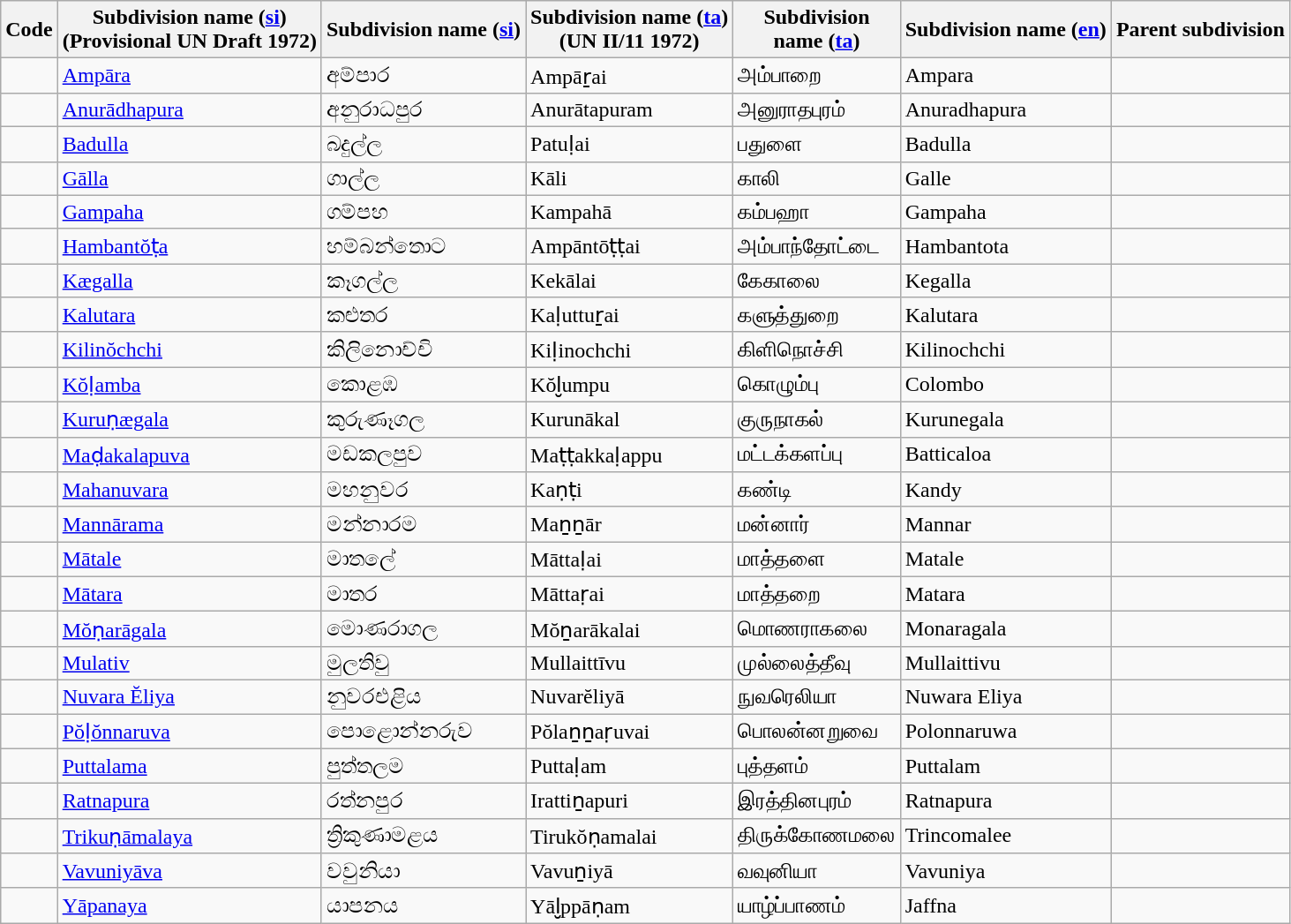<table class="wikitable sortable">
<tr>
<th>Code</th>
<th>Subdivision name (<a href='#'>si</a>)<br>(Provisional UN Draft 1972)</th>
<th>Subdivision name (<a href='#'>si</a>)<br></th>
<th>Subdivision name (<a href='#'>ta</a>)<br>(UN II/11 1972)</th>
<th>Subdivision<br>name (<a href='#'>ta</a>)<br></th>
<th>Subdivision name (<a href='#'>en</a>)</th>
<th>Parent subdivision</th>
</tr>
<tr>
<td></td>
<td><a href='#'>Ampāra</a></td>
<td>අම්පාර</td>
<td>Ampāṟai</td>
<td>அம்பாறை</td>
<td>Ampara</td>
<td></td>
</tr>
<tr>
<td></td>
<td><a href='#'>Anurādhapura</a></td>
<td>අනුරාධපුර</td>
<td>Anurātapuram</td>
<td>அனுராதபுரம்</td>
<td>Anuradhapura</td>
<td></td>
</tr>
<tr>
<td></td>
<td><a href='#'>Badulla</a></td>
<td>බදුල්ල</td>
<td>Patuḷai</td>
<td>பதுளை</td>
<td>Badulla</td>
<td></td>
</tr>
<tr>
<td></td>
<td><a href='#'>Gālla</a></td>
<td>ගාල්ල</td>
<td>Kāli</td>
<td>காலி</td>
<td>Galle</td>
<td></td>
</tr>
<tr>
<td></td>
<td><a href='#'>Gampaha</a></td>
<td>ගම්පහ</td>
<td>Kampahā</td>
<td>கம்பஹா</td>
<td>Gampaha</td>
<td></td>
</tr>
<tr>
<td></td>
<td><a href='#'>Hambantŏṭa</a></td>
<td>හම්බන්තොට</td>
<td>Ampāntōṭṭai</td>
<td>அம்பாந்தோட்டை</td>
<td>Hambantota</td>
<td></td>
</tr>
<tr>
<td></td>
<td><a href='#'>Kægalla</a></td>
<td>කෑගල්ල</td>
<td>Kekālai</td>
<td>கேகாலை</td>
<td>Kegalla</td>
<td></td>
</tr>
<tr>
<td></td>
<td><a href='#'>Kalutara</a></td>
<td>කළුතර</td>
<td>Kaḷuttuṟai</td>
<td>களுத்துறை</td>
<td>Kalutara</td>
<td></td>
</tr>
<tr>
<td></td>
<td><a href='#'>Kilinŏchchi</a></td>
<td>කිලිනොච්චි</td>
<td>Kiḷinochchi</td>
<td>கிளிநொச்சி</td>
<td>Kilinochchi</td>
<td></td>
</tr>
<tr>
<td></td>
<td><a href='#'>Kŏḷamba</a></td>
<td>කොළඹ</td>
<td>Kŏl̮umpu</td>
<td>கொழும்பு</td>
<td>Colombo</td>
<td></td>
</tr>
<tr>
<td></td>
<td><a href='#'>Kuruṇægala</a></td>
<td>කුරුණෑගල</td>
<td>Kurunākal</td>
<td>குருநாகல்</td>
<td>Kurunegala</td>
<td></td>
</tr>
<tr>
<td></td>
<td><a href='#'>Maḍakalapuva</a></td>
<td>මඩකලපුව</td>
<td>Maṭṭakkaḷappu</td>
<td>மட்டக்களப்பு</td>
<td>Batticaloa</td>
<td></td>
</tr>
<tr>
<td></td>
<td><a href='#'>Mahanuvara</a></td>
<td>මහනුවර</td>
<td>Kaṇṭi</td>
<td>கண்டி</td>
<td>Kandy</td>
<td></td>
</tr>
<tr>
<td></td>
<td><a href='#'>Mannārama</a></td>
<td>මන්නාරම</td>
<td>Maṉṉār</td>
<td>மன்னார்</td>
<td>Mannar</td>
<td></td>
</tr>
<tr>
<td></td>
<td><a href='#'>Mātale</a></td>
<td>මාතලේ</td>
<td>Māttaḷai</td>
<td>மாத்தளை</td>
<td>Matale</td>
<td></td>
</tr>
<tr>
<td></td>
<td><a href='#'>Mātara</a></td>
<td>මාතර</td>
<td>Māttaṛai</td>
<td>மாத்தறை</td>
<td>Matara</td>
<td></td>
</tr>
<tr>
<td></td>
<td><a href='#'>Mŏṇarāgala</a></td>
<td>මොණරාගල</td>
<td>Mŏṉarākalai</td>
<td>மொணராகலை</td>
<td>Monaragala</td>
<td></td>
</tr>
<tr>
<td></td>
<td><a href='#'>Mulativ</a></td>
<td>මුලතිවු</td>
<td>Mullaittīvu</td>
<td>முல்லைத்தீவு</td>
<td>Mullaittivu</td>
<td></td>
</tr>
<tr>
<td></td>
<td><a href='#'>Nuvara Ĕliya</a></td>
<td>නුවරඑළිය</td>
<td>Nuvarĕliyā</td>
<td>நுவரெலியா</td>
<td>Nuwara Eliya</td>
<td></td>
</tr>
<tr>
<td></td>
<td><a href='#'>Pŏḷŏnnaruva</a></td>
<td>පොළොන්නරුව</td>
<td>Pŏlaṉṉaṛuvai</td>
<td>பொலன்னறுவை</td>
<td>Polonnaruwa</td>
<td></td>
</tr>
<tr>
<td></td>
<td><a href='#'>Puttalama</a></td>
<td>පුත්තලම</td>
<td>Puttaḷam</td>
<td>புத்தளம்</td>
<td>Puttalam</td>
<td></td>
</tr>
<tr>
<td></td>
<td><a href='#'>Ratnapura</a></td>
<td>රත්නපුර</td>
<td>Irattiṉapuri</td>
<td>இரத்தினபுரம்</td>
<td>Ratnapura</td>
<td></td>
</tr>
<tr>
<td></td>
<td><a href='#'>Trikuṇāmalaya</a></td>
<td>ත්‍රිකුණාමළය</td>
<td>Tirukŏṇamalai</td>
<td>திருக்கோணமலை</td>
<td>Trincomalee</td>
<td></td>
</tr>
<tr>
<td></td>
<td><a href='#'>Vavuniyāva</a></td>
<td>වවුනියා</td>
<td>Vavuṉiyā</td>
<td>வவுனியா</td>
<td>Vavuniya</td>
<td></td>
</tr>
<tr>
<td></td>
<td><a href='#'>Yāpanaya</a></td>
<td>යාපනය</td>
<td>Yāl̮ppāṇam</td>
<td>யாழ்ப்பாணம்</td>
<td>Jaffna</td>
<td></td>
</tr>
</table>
